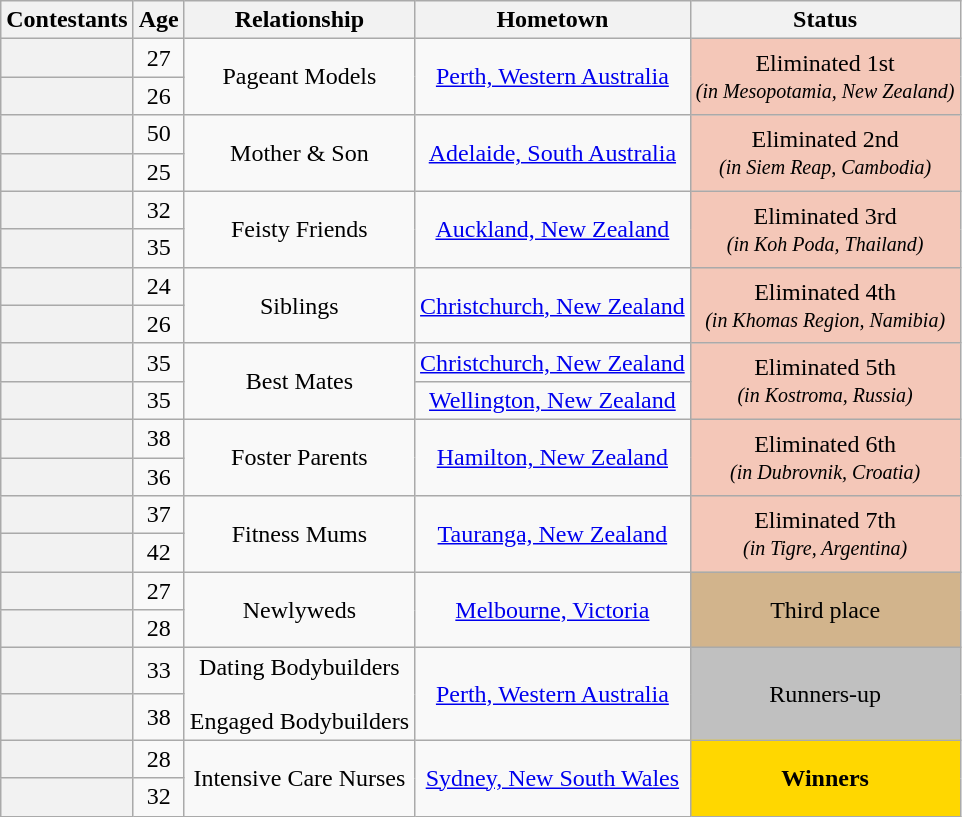<table class="wikitable sortable" style="text-align:center;">
<tr>
<th scope="col">Contestants</th>
<th scope="col">Age</th>
<th scope="col" class="unsortable">Relationship</th>
<th class="unsortable" scope="col">Hometown</th>
<th scope="col">Status</th>
</tr>
<tr>
<th scope="row"></th>
<td>27</td>
<td rowspan="2">Pageant Models</td>
<td rowspan="2"><a href='#'>Perth, Western Australia</a></td>
<td rowspan="2" bgcolor="f4c7b8">Eliminated 1st<br><small><em>(in Mesopotamia, New Zealand)</em></small></td>
</tr>
<tr>
<th scope="row"></th>
<td>26</td>
</tr>
<tr>
<th scope="row"></th>
<td>50</td>
<td rowspan="2">Mother & Son</td>
<td rowspan="2"><a href='#'>Adelaide, South Australia</a></td>
<td rowspan="2" bgcolor="f4c7b8">Eliminated 2nd<br><small><em>(in Siem Reap, Cambodia)</em></small></td>
</tr>
<tr>
<th scope="row"></th>
<td>25</td>
</tr>
<tr>
<th scope="row"></th>
<td>32</td>
<td rowspan="2">Feisty Friends</td>
<td rowspan="2"><a href='#'>Auckland, New Zealand</a></td>
<td rowspan="2" bgcolor="f4c7b8">Eliminated 3rd<br><small><em>(in Koh Poda, Thailand)</em></small></td>
</tr>
<tr>
<th scope="row"></th>
<td>35</td>
</tr>
<tr>
<th scope="row"></th>
<td>24</td>
<td rowspan="2">Siblings</td>
<td rowspan="2"><a href='#'>Christchurch, New Zealand</a></td>
<td rowspan="2" bgcolor="f4c7b8">Eliminated 4th<br><small><em>(in Khomas Region, Namibia)</em></small></td>
</tr>
<tr>
<th scope="row"></th>
<td>26</td>
</tr>
<tr>
<th scope="row"></th>
<td>35</td>
<td rowspan="2">Best Mates</td>
<td><a href='#'>Christchurch, New Zealand</a></td>
<td rowspan="2" bgcolor="f4c7b8">Eliminated 5th<br><small><em>(in Kostroma, Russia)</em></small></td>
</tr>
<tr>
<th scope="row"></th>
<td>35</td>
<td><a href='#'>Wellington, New Zealand</a></td>
</tr>
<tr>
<th scope="row"></th>
<td>38</td>
<td rowspan="2">Foster Parents</td>
<td rowspan="2"><a href='#'>Hamilton, New Zealand</a></td>
<td rowspan="2" bgcolor="f4c7b8">Eliminated 6th<br><small><em>(in Dubrovnik, Croatia)</em></small></td>
</tr>
<tr>
<th scope="row"></th>
<td>36</td>
</tr>
<tr>
<th scope="row"></th>
<td>37</td>
<td rowspan="2">Fitness Mums</td>
<td rowspan="2"><a href='#'>Tauranga, New Zealand</a></td>
<td rowspan="2" bgcolor="f4c7b8">Eliminated 7th<br><small><em>(in Tigre, Argentina)</em></small></td>
</tr>
<tr>
<th scope="row"></th>
<td>42</td>
</tr>
<tr>
<th scope="row"></th>
<td>27</td>
<td rowspan="2">Newlyweds</td>
<td rowspan="2"><a href='#'>Melbourne, Victoria</a></td>
<td rowspan="2" bgcolor="tan">Third place</td>
</tr>
<tr>
<th scope="row"></th>
<td>28</td>
</tr>
<tr>
<th scope="row"></th>
<td>33</td>
<td rowspan="2">Dating Bodybuilders<br><em></em><br>Engaged Bodybuilders<br><em></em></td>
<td rowspan="2"><a href='#'>Perth, Western Australia</a></td>
<td rowspan="2" bgcolor="silver">Runners-up</td>
</tr>
<tr>
<th scope="row"></th>
<td>38</td>
</tr>
<tr>
<th scope="row"></th>
<td>28</td>
<td rowspan="2">Intensive Care Nurses</td>
<td rowspan="2"><a href='#'>Sydney, New South Wales</a></td>
<td rowspan="2" bgcolor="gold"><strong>Winners</strong></td>
</tr>
<tr>
<th scope="row"></th>
<td>32</td>
</tr>
</table>
